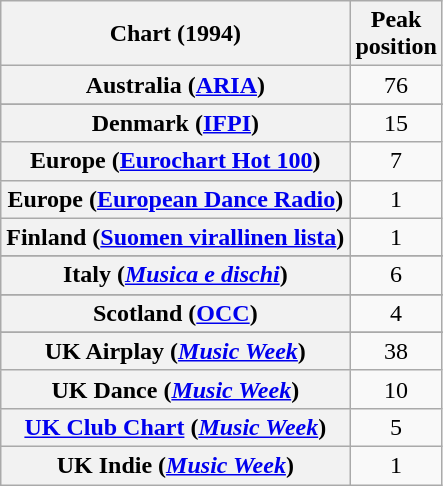<table class="wikitable sortable plainrowheaders" style="text-align:center">
<tr>
<th>Chart (1994)</th>
<th>Peak<br>position</th>
</tr>
<tr>
<th scope="row">Australia (<a href='#'>ARIA</a>)</th>
<td>76</td>
</tr>
<tr>
</tr>
<tr>
</tr>
<tr>
<th scope="row">Denmark (<a href='#'>IFPI</a>)</th>
<td>15</td>
</tr>
<tr>
<th scope="row">Europe (<a href='#'>Eurochart Hot 100</a>)</th>
<td>7</td>
</tr>
<tr>
<th scope="row">Europe (<a href='#'>European Dance Radio</a>)</th>
<td>1</td>
</tr>
<tr>
<th scope="row">Finland (<a href='#'>Suomen virallinen lista</a>)</th>
<td>1</td>
</tr>
<tr>
</tr>
<tr>
</tr>
<tr>
</tr>
<tr>
<th scope="row">Italy (<em><a href='#'>Musica e dischi</a></em>)</th>
<td>6</td>
</tr>
<tr>
</tr>
<tr>
</tr>
<tr>
<th scope="row">Scotland (<a href='#'>OCC</a>)</th>
<td>4</td>
</tr>
<tr>
</tr>
<tr>
</tr>
<tr>
</tr>
<tr>
<th scope="row">UK Airplay (<em><a href='#'>Music Week</a></em>)</th>
<td>38</td>
</tr>
<tr>
<th scope="row">UK Dance (<em><a href='#'>Music Week</a></em>)</th>
<td>10</td>
</tr>
<tr>
<th scope="row"><a href='#'>UK Club Chart</a> (<em><a href='#'>Music Week</a></em>)</th>
<td>5</td>
</tr>
<tr>
<th scope="row">UK Indie (<em><a href='#'>Music Week</a></em>)</th>
<td>1</td>
</tr>
</table>
